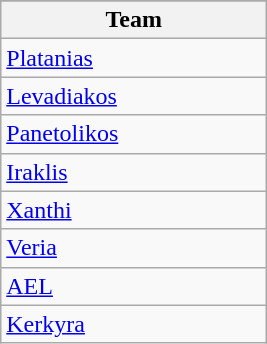<table class="wikitable">
<tr>
</tr>
<tr>
<th width=170>Team</th>
</tr>
<tr>
<td><a href='#'>Platanias</a></td>
</tr>
<tr>
<td><a href='#'>Levadiakos</a></td>
</tr>
<tr>
<td><a href='#'>Panetolikos</a></td>
</tr>
<tr>
<td><a href='#'>Iraklis</a></td>
</tr>
<tr>
<td><a href='#'>Xanthi</a></td>
</tr>
<tr>
<td><a href='#'>Veria</a></td>
</tr>
<tr>
<td><a href='#'>AEL</a></td>
</tr>
<tr>
<td><a href='#'>Kerkyra</a></td>
</tr>
</table>
